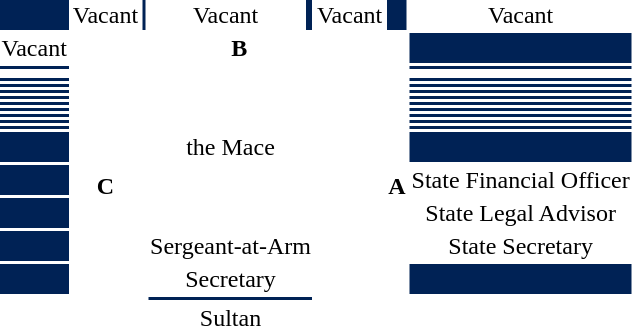<table style="font-size:100%; text-align:center;">
<tr>
<td style="background-color:#002255;"></td>
<td>Vacant</td>
<td style="background-color:#002255;"></td>
<td>Vacant</td>
<td style="background-color:#002255;"></td>
<td>Vacant</td>
<td style="background-color:#002255;"></td>
<td>Vacant</td>
</tr>
<tr>
<td>Vacant</td>
<td colspan="6"><strong>B</strong></td>
<td style="background-color:#002255;"></td>
</tr>
<tr>
<td style="background-color:#002255;"></td>
<td></td>
<td></td>
<td></td>
<td></td>
<td></td>
<td></td>
<td style="background-color:#002255;"></td>
</tr>
<tr>
<td></td>
</tr>
<tr>
<td style="background-color:#002255;"></td>
<td rowspan="14"><strong>C</strong></td>
<td></td>
<td></td>
<td></td>
<td></td>
<td rowspan=14><strong>A</strong></td>
<td style="background-color:#002255;"></td>
</tr>
<tr>
<td style="background-color:#002255;"></td>
<td></td>
<td></td>
<td></td>
<td></td>
<td style="background-color:#002255;"></td>
</tr>
<tr>
<td style="background-color:#002255;"></td>
<td></td>
<td></td>
<td></td>
<td></td>
<td style="background-color:#002255;"></td>
</tr>
<tr>
<td style="background-color:#002255;"></td>
<td></td>
<td></td>
<td></td>
<td></td>
<td style="background-color:#002255;"></td>
</tr>
<tr>
<td style="background-color:#002255;"></td>
<td></td>
<td></td>
<td></td>
<td></td>
<td style="background-color:#002255;"></td>
</tr>
<tr>
<td style="background-color:#002255;"></td>
<td></td>
<td></td>
<td></td>
<td></td>
<td style="background-color:#002255;"></td>
</tr>
<tr>
<td style="background-color:#002255;"></td>
<td></td>
<td></td>
<td></td>
<td></td>
<td style="background-color:#002255;"></td>
</tr>
<tr>
<td style="background-color:#002255;"></td>
<td></td>
<td></td>
<td></td>
<td></td>
<td style="background-color:#002255;"></td>
</tr>
<tr>
<td style="background-color:#002255;"></td>
<td></td>
<td></td>
<td></td>
<td></td>
<td style="background-color:#002255;"></td>
</tr>
<tr>
<td style="background-color:#002255;"></td>
<td></td>
<td colspan=2>the Mace</td>
<td></td>
<td style="background-color:#002255;"></td>
</tr>
<tr>
<td style="background-color:#002255;"></td>
<td></td>
<td></td>
<td></td>
<td></td>
<td>State Financial Officer</td>
</tr>
<tr>
<td style="background-color:#002255;"></td>
<td></td>
<td></td>
<td></td>
<td></td>
<td>State Legal Advisor</td>
</tr>
<tr>
<td style="background-color:#002255;"></td>
<td></td>
<td colspan=2>Sergeant-at-Arm</td>
<td></td>
<td>State Secretary</td>
</tr>
<tr>
<td style="background-color:#002255;"></td>
<td></td>
<td colspan=2>Secretary</td>
<td></td>
<td style="background-color:#002255;"></td>
</tr>
<tr>
<td></td>
<td></td>
<td></td>
<td colspan=2 style="background-color:#002255;"></td>
<td></td>
<td></td>
<td></td>
</tr>
<tr>
<td></td>
<td></td>
<td></td>
<td colspan=2>Sultan</td>
<td></td>
<td></td>
<td></td>
</tr>
</table>
